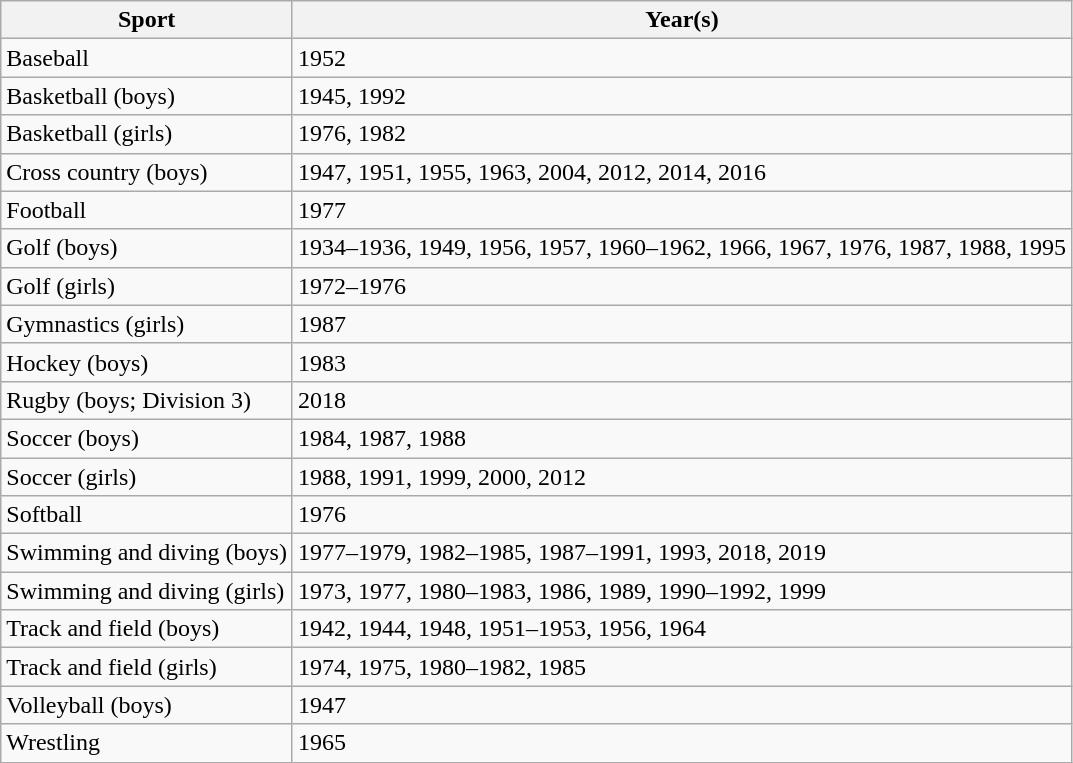<table class="wikitable">
<tr>
<th>Sport</th>
<th>Year(s)</th>
</tr>
<tr>
<td>Baseball</td>
<td>1952</td>
</tr>
<tr>
<td>Basketball (boys)</td>
<td>1945, 1992</td>
</tr>
<tr>
<td>Basketball (girls)</td>
<td>1976, 1982</td>
</tr>
<tr>
<td>Cross country (boys)</td>
<td>1947, 1951, 1955, 1963, 2004, 2012, 2014, 2016</td>
</tr>
<tr>
<td>Football</td>
<td>1977</td>
</tr>
<tr>
<td>Golf (boys)</td>
<td>1934–1936, 1949, 1956, 1957, 1960–1962, 1966, 1967, 1976, 1987, 1988, 1995</td>
</tr>
<tr>
<td>Golf (girls)</td>
<td>1972–1976</td>
</tr>
<tr>
<td>Gymnastics (girls)</td>
<td>1987</td>
</tr>
<tr>
<td>Hockey (boys)</td>
<td>1983</td>
</tr>
<tr>
<td>Rugby (boys; Division 3)</td>
<td>2018</td>
</tr>
<tr>
<td>Soccer (boys)</td>
<td>1984, 1987, 1988</td>
</tr>
<tr>
<td>Soccer (girls)</td>
<td>1988, 1991, 1999, 2000, 2012</td>
</tr>
<tr>
<td>Softball</td>
<td>1976</td>
</tr>
<tr>
<td>Swimming and diving (boys)</td>
<td>1977–1979, 1982–1985, 1987–1991, 1993, 2018, 2019</td>
</tr>
<tr>
<td>Swimming and diving (girls)</td>
<td>1973, 1977, 1980–1983, 1986, 1989, 1990–1992, 1999</td>
</tr>
<tr>
<td>Track and field (boys)</td>
<td>1942, 1944, 1948, 1951–1953, 1956, 1964</td>
</tr>
<tr>
<td>Track and field (girls)</td>
<td>1974, 1975, 1980–1982, 1985</td>
</tr>
<tr>
<td>Volleyball (boys)</td>
<td>1947</td>
</tr>
<tr>
<td>Wrestling</td>
<td>1965</td>
</tr>
</table>
